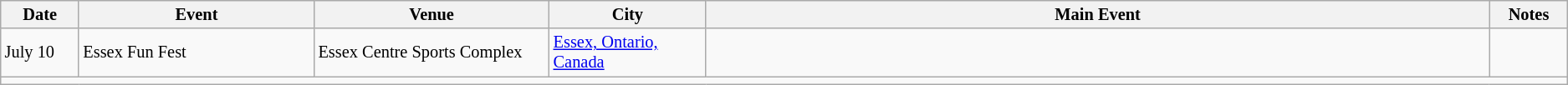<table class="sortable wikitable succession-box" style="font-size:85%;">
<tr>
<th scope="col" style="width:5%;">Date</th>
<th scope="col" style="width:15%;">Event</th>
<th scope="col" style="width:15%;">Venue</th>
<th scope="col" style="width:10%;">City</th>
<th scope="col" style="width:50%;">Main Event</th>
<th scope="col" style="width:10%;">Notes</th>
</tr>
<tr>
<td>July 10</td>
<td>Essex Fun Fest</td>
<td>Essex Centre Sports Complex</td>
<td><a href='#'>Essex, Ontario, Canada</a></td>
<td></td>
<td></td>
</tr>
<tr>
<td colspan="6"></td>
</tr>
</table>
